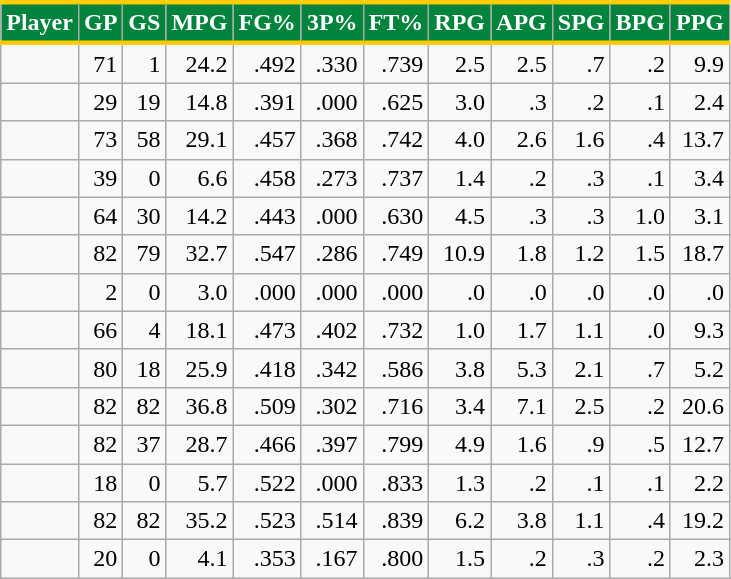<table class="wikitable sortable" style="text-align:right;">
<tr>
<th style="background:#00843D; color:#FFFFFF; border-top:#FFCD00 3px solid; border-bottom:#FFCD00 3px solid;">Player</th>
<th style="background:#00843D; color:#FFFFFF; border-top:#FFCD00 3px solid; border-bottom:#FFCD00 3px solid;">GP</th>
<th style="background:#00843D; color:#FFFFFF; border-top:#FFCD00 3px solid; border-bottom:#FFCD00 3px solid;">GS</th>
<th style="background:#00843D; color:#FFFFFF; border-top:#FFCD00 3px solid; border-bottom:#FFCD00 3px solid;">MPG</th>
<th style="background:#00843D; color:#FFFFFF; border-top:#FFCD00 3px solid; border-bottom:#FFCD00 3px solid;">FG%</th>
<th style="background:#00843D; color:#FFFFFF; border-top:#FFCD00 3px solid; border-bottom:#FFCD00 3px solid;">3P%</th>
<th style="background:#00843D; color:#FFFFFF; border-top:#FFCD00 3px solid; border-bottom:#FFCD00 3px solid;">FT%</th>
<th style="background:#00843D; color:#FFFFFF; border-top:#FFCD00 3px solid; border-bottom:#FFCD00 3px solid;">RPG</th>
<th style="background:#00843D; color:#FFFFFF; border-top:#FFCD00 3px solid; border-bottom:#FFCD00 3px solid;">APG</th>
<th style="background:#00843D; color:#FFFFFF; border-top:#FFCD00 3px solid; border-bottom:#FFCD00 3px solid;">SPG</th>
<th style="background:#00843D; color:#FFFFFF; border-top:#FFCD00 3px solid; border-bottom:#FFCD00 3px solid;">BPG</th>
<th style="background:#00843D; color:#FFFFFF; border-top:#FFCD00 3px solid; border-bottom:#FFCD00 3px solid;">PPG</th>
</tr>
<tr>
<td></td>
<td>71</td>
<td>1</td>
<td>24.2</td>
<td>.492</td>
<td>.330</td>
<td>.739</td>
<td>2.5</td>
<td>2.5</td>
<td>.7</td>
<td>.2</td>
<td>9.9</td>
</tr>
<tr>
<td></td>
<td>29</td>
<td>19</td>
<td>14.8</td>
<td>.391</td>
<td>.000</td>
<td>.625</td>
<td>3.0</td>
<td>.3</td>
<td>.2</td>
<td>.1</td>
<td>2.4</td>
</tr>
<tr>
<td></td>
<td>73</td>
<td>58</td>
<td>29.1</td>
<td>.457</td>
<td>.368</td>
<td>.742</td>
<td>4.0</td>
<td>2.6</td>
<td>1.6</td>
<td>.4</td>
<td>13.7</td>
</tr>
<tr>
<td></td>
<td>39</td>
<td>0</td>
<td>6.6</td>
<td>.458</td>
<td>.273</td>
<td>.737</td>
<td>1.4</td>
<td>.2</td>
<td>.3</td>
<td>.1</td>
<td>3.4</td>
</tr>
<tr>
<td></td>
<td>64</td>
<td>30</td>
<td>14.2</td>
<td>.443</td>
<td>.000</td>
<td>.630</td>
<td>4.5</td>
<td>.3</td>
<td>.3</td>
<td>1.0</td>
<td>3.1</td>
</tr>
<tr>
<td></td>
<td>82</td>
<td>79</td>
<td>32.7</td>
<td>.547</td>
<td>.286</td>
<td>.749</td>
<td>10.9</td>
<td>1.8</td>
<td>1.2</td>
<td>1.5</td>
<td>18.7</td>
</tr>
<tr>
<td></td>
<td>2</td>
<td>0</td>
<td>3.0</td>
<td>.000</td>
<td>.000</td>
<td>.000</td>
<td>.0</td>
<td>.0</td>
<td>.0</td>
<td>.0</td>
<td>.0</td>
</tr>
<tr>
<td></td>
<td>66</td>
<td>4</td>
<td>18.1</td>
<td>.473</td>
<td>.402</td>
<td>.732</td>
<td>1.0</td>
<td>1.7</td>
<td>1.1</td>
<td>.0</td>
<td>9.3</td>
</tr>
<tr>
<td></td>
<td>80</td>
<td>18</td>
<td>25.9</td>
<td>.418</td>
<td>.342</td>
<td>.586</td>
<td>3.8</td>
<td>5.3</td>
<td>2.1</td>
<td>.7</td>
<td>5.2</td>
</tr>
<tr>
<td></td>
<td>82</td>
<td>82</td>
<td>36.8</td>
<td>.509</td>
<td>.302</td>
<td>.716</td>
<td>3.4</td>
<td>7.1</td>
<td>2.5</td>
<td>.2</td>
<td>20.6</td>
</tr>
<tr>
<td></td>
<td>82</td>
<td>37</td>
<td>28.7</td>
<td>.466</td>
<td>.397</td>
<td>.799</td>
<td>4.9</td>
<td>1.6</td>
<td>.9</td>
<td>.5</td>
<td>12.7</td>
</tr>
<tr>
<td></td>
<td>18</td>
<td>0</td>
<td>5.7</td>
<td>.522</td>
<td>.000</td>
<td>.833</td>
<td>1.3</td>
<td>.2</td>
<td>.1</td>
<td>.1</td>
<td>2.2</td>
</tr>
<tr>
<td></td>
<td>82</td>
<td>82</td>
<td>35.2</td>
<td>.523</td>
<td>.514</td>
<td>.839</td>
<td>6.2</td>
<td>3.8</td>
<td>1.1</td>
<td>.4</td>
<td>19.2</td>
</tr>
<tr>
<td></td>
<td>20</td>
<td>0</td>
<td>4.1</td>
<td>.353</td>
<td>.167</td>
<td>.800</td>
<td>1.5</td>
<td>.2</td>
<td>.3</td>
<td>.2</td>
<td>2.3</td>
</tr>
</table>
